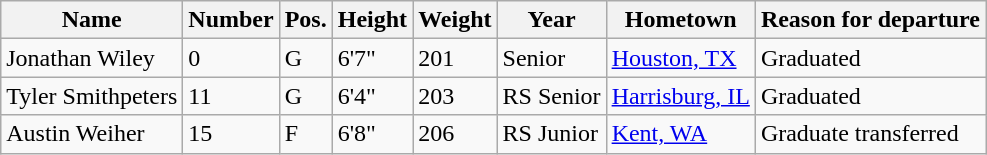<table class="wikitable sortable" border="1">
<tr>
<th>Name</th>
<th>Number</th>
<th>Pos.</th>
<th>Height</th>
<th>Weight</th>
<th>Year</th>
<th>Hometown</th>
<th class="unsortable">Reason for departure</th>
</tr>
<tr>
<td>Jonathan Wiley</td>
<td>0</td>
<td>G</td>
<td>6'7"</td>
<td>201</td>
<td>Senior</td>
<td><a href='#'>Houston, TX</a></td>
<td>Graduated</td>
</tr>
<tr>
<td>Tyler Smithpeters</td>
<td>11</td>
<td>G</td>
<td>6'4"</td>
<td>203</td>
<td>RS Senior</td>
<td><a href='#'>Harrisburg, IL</a></td>
<td>Graduated</td>
</tr>
<tr>
<td>Austin Weiher</td>
<td>15</td>
<td>F</td>
<td>6'8"</td>
<td>206</td>
<td>RS Junior</td>
<td><a href='#'>Kent, WA</a></td>
<td>Graduate transferred</td>
</tr>
</table>
